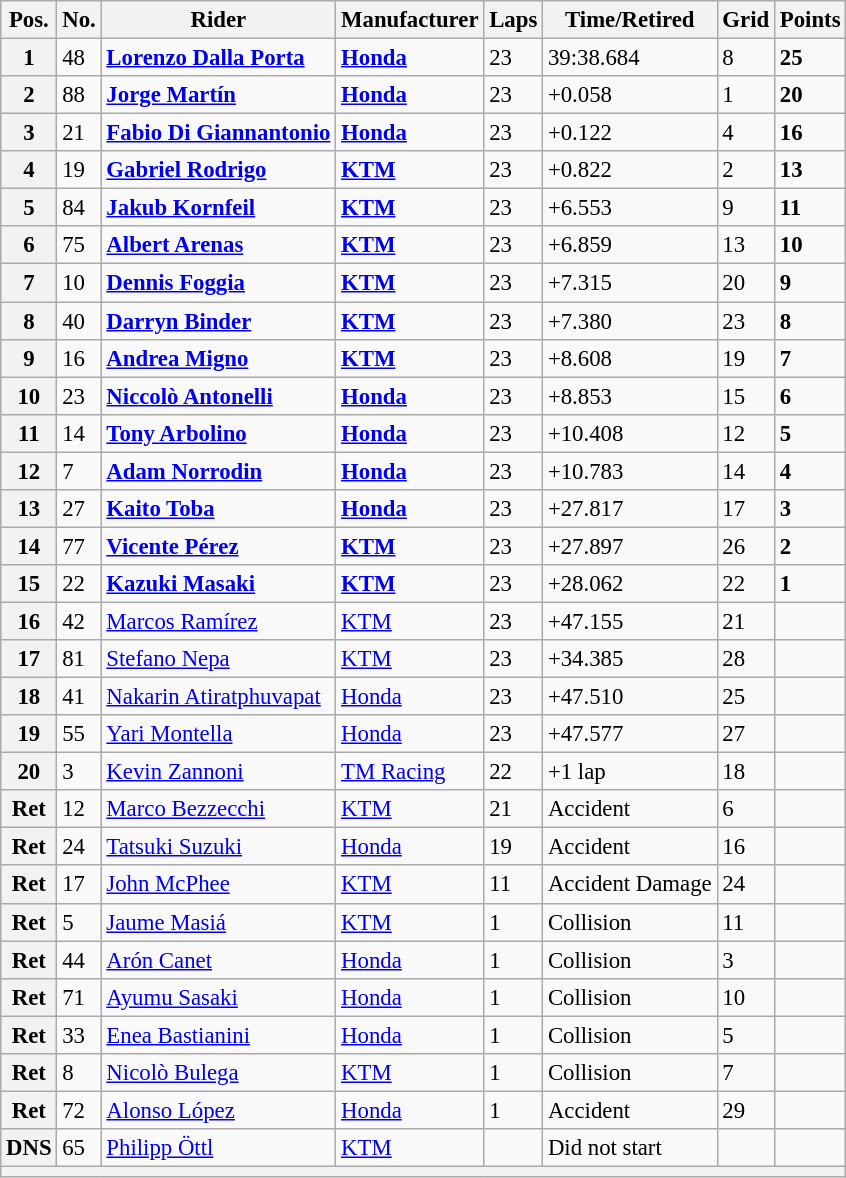<table class="wikitable" style="font-size: 95%;">
<tr>
<th>Pos.</th>
<th>No.</th>
<th>Rider</th>
<th>Manufacturer</th>
<th>Laps</th>
<th>Time/Retired</th>
<th>Grid</th>
<th>Points</th>
</tr>
<tr>
<th>1</th>
<td>48</td>
<td> <strong><a href='#'>Lorenzo Dalla Porta</a></strong></td>
<td><strong><a href='#'>Honda</a></strong></td>
<td>23</td>
<td>39:38.684</td>
<td>8</td>
<td><strong>25</strong></td>
</tr>
<tr>
<th>2</th>
<td>88</td>
<td> <strong><a href='#'>Jorge Martín</a></strong></td>
<td><strong><a href='#'>Honda</a></strong></td>
<td>23</td>
<td>+0.058</td>
<td>1</td>
<td><strong>20</strong></td>
</tr>
<tr>
<th>3</th>
<td>21</td>
<td> <strong><a href='#'>Fabio Di Giannantonio</a></strong></td>
<td><strong><a href='#'>Honda</a></strong></td>
<td>23</td>
<td>+0.122</td>
<td>4</td>
<td><strong>16</strong></td>
</tr>
<tr>
<th>4</th>
<td>19</td>
<td> <strong><a href='#'>Gabriel Rodrigo</a></strong></td>
<td><strong><a href='#'>KTM</a></strong></td>
<td>23</td>
<td>+0.822</td>
<td>2</td>
<td><strong>13</strong></td>
</tr>
<tr>
<th>5</th>
<td>84</td>
<td> <strong><a href='#'>Jakub Kornfeil</a></strong></td>
<td><strong><a href='#'>KTM</a></strong></td>
<td>23</td>
<td>+6.553</td>
<td>9</td>
<td><strong>11</strong></td>
</tr>
<tr>
<th>6</th>
<td>75</td>
<td> <strong><a href='#'>Albert Arenas</a></strong></td>
<td><strong><a href='#'>KTM</a></strong></td>
<td>23</td>
<td>+6.859</td>
<td>13</td>
<td><strong>10</strong></td>
</tr>
<tr>
<th>7</th>
<td>10</td>
<td> <strong><a href='#'>Dennis Foggia</a></strong></td>
<td><strong><a href='#'>KTM</a></strong></td>
<td>23</td>
<td>+7.315</td>
<td>20</td>
<td><strong>9</strong></td>
</tr>
<tr>
<th>8</th>
<td>40</td>
<td> <strong><a href='#'>Darryn Binder</a></strong></td>
<td><strong><a href='#'>KTM</a></strong></td>
<td>23</td>
<td>+7.380</td>
<td>23</td>
<td><strong>8</strong></td>
</tr>
<tr>
<th>9</th>
<td>16</td>
<td> <strong><a href='#'>Andrea Migno</a></strong></td>
<td><strong><a href='#'>KTM</a></strong></td>
<td>23</td>
<td>+8.608</td>
<td>19</td>
<td><strong>7</strong></td>
</tr>
<tr>
<th>10</th>
<td>23</td>
<td> <strong><a href='#'>Niccolò Antonelli</a></strong></td>
<td><strong><a href='#'>Honda</a></strong></td>
<td>23</td>
<td>+8.853</td>
<td>15</td>
<td><strong>6</strong></td>
</tr>
<tr>
<th>11</th>
<td>14</td>
<td> <strong><a href='#'>Tony Arbolino</a></strong></td>
<td><strong><a href='#'>Honda</a></strong></td>
<td>23</td>
<td>+10.408</td>
<td>12</td>
<td><strong>5</strong></td>
</tr>
<tr>
<th>12</th>
<td>7</td>
<td> <strong><a href='#'>Adam Norrodin</a></strong></td>
<td><strong><a href='#'>Honda</a></strong></td>
<td>23</td>
<td>+10.783</td>
<td>14</td>
<td><strong>4</strong></td>
</tr>
<tr>
<th>13</th>
<td>27</td>
<td> <strong><a href='#'>Kaito Toba</a></strong></td>
<td><strong><a href='#'>Honda</a></strong></td>
<td>23</td>
<td>+27.817</td>
<td>17</td>
<td><strong>3</strong></td>
</tr>
<tr>
<th>14</th>
<td>77</td>
<td> <strong><a href='#'>Vicente Pérez</a></strong></td>
<td><strong><a href='#'>KTM</a></strong></td>
<td>23</td>
<td>+27.897</td>
<td>26</td>
<td><strong>2</strong></td>
</tr>
<tr>
<th>15</th>
<td>22</td>
<td> <strong><a href='#'>Kazuki Masaki</a></strong></td>
<td><strong><a href='#'>KTM</a></strong></td>
<td>23</td>
<td>+28.062</td>
<td>22</td>
<td><strong>1</strong></td>
</tr>
<tr>
<th>16</th>
<td>42</td>
<td> <a href='#'>Marcos Ramírez</a></td>
<td><a href='#'>KTM</a></td>
<td>23</td>
<td>+47.155</td>
<td>21</td>
<td></td>
</tr>
<tr>
<th>17</th>
<td>81</td>
<td> <a href='#'>Stefano Nepa</a></td>
<td><a href='#'>KTM</a></td>
<td>23</td>
<td>+34.385</td>
<td>28</td>
<td></td>
</tr>
<tr>
<th>18</th>
<td>41</td>
<td> <a href='#'>Nakarin Atiratphuvapat</a></td>
<td><a href='#'>Honda</a></td>
<td>23</td>
<td>+47.510</td>
<td>25</td>
<td></td>
</tr>
<tr>
<th>19</th>
<td>55</td>
<td> <a href='#'>Yari Montella</a></td>
<td><a href='#'>Honda</a></td>
<td>23</td>
<td>+47.577</td>
<td>27</td>
<td></td>
</tr>
<tr>
<th>20</th>
<td>3</td>
<td> <a href='#'>Kevin Zannoni</a></td>
<td><a href='#'>TM Racing</a></td>
<td>22</td>
<td>+1 lap</td>
<td>18</td>
<td></td>
</tr>
<tr>
<th>Ret</th>
<td>12</td>
<td> <a href='#'>Marco Bezzecchi</a></td>
<td><a href='#'>KTM</a></td>
<td>21</td>
<td>Accident</td>
<td>6</td>
<td></td>
</tr>
<tr>
<th>Ret</th>
<td>24</td>
<td> <a href='#'>Tatsuki Suzuki</a></td>
<td><a href='#'>Honda</a></td>
<td>19</td>
<td>Accident</td>
<td>16</td>
<td></td>
</tr>
<tr>
<th>Ret</th>
<td>17</td>
<td> <a href='#'>John McPhee</a></td>
<td><a href='#'>KTM</a></td>
<td>11</td>
<td>Accident Damage</td>
<td>24</td>
<td></td>
</tr>
<tr>
<th>Ret</th>
<td>5</td>
<td> <a href='#'>Jaume Masiá</a></td>
<td><a href='#'>KTM</a></td>
<td>1</td>
<td>Collision</td>
<td>11</td>
<td></td>
</tr>
<tr>
<th>Ret</th>
<td>44</td>
<td> <a href='#'>Arón Canet</a></td>
<td><a href='#'>Honda</a></td>
<td>1</td>
<td>Collision</td>
<td>3</td>
<td></td>
</tr>
<tr>
<th>Ret</th>
<td>71</td>
<td> <a href='#'>Ayumu Sasaki</a></td>
<td><a href='#'>Honda</a></td>
<td>1</td>
<td>Collision</td>
<td>10</td>
<td></td>
</tr>
<tr>
<th>Ret</th>
<td>33</td>
<td> <a href='#'>Enea Bastianini</a></td>
<td><a href='#'>Honda</a></td>
<td>1</td>
<td>Collision</td>
<td>5</td>
<td></td>
</tr>
<tr>
<th>Ret</th>
<td>8</td>
<td> <a href='#'>Nicolò Bulega</a></td>
<td><a href='#'>KTM</a></td>
<td>1</td>
<td>Collision</td>
<td>7</td>
<td></td>
</tr>
<tr>
<th>Ret</th>
<td>72</td>
<td> <a href='#'>Alonso López</a></td>
<td><a href='#'>Honda</a></td>
<td>1</td>
<td>Accident</td>
<td>29</td>
<td></td>
</tr>
<tr>
<th>DNS</th>
<td>65</td>
<td> <a href='#'>Philipp Öttl</a></td>
<td><a href='#'>KTM</a></td>
<td></td>
<td>Did not start</td>
<td></td>
<td></td>
</tr>
<tr>
<th colspan=8></th>
</tr>
</table>
